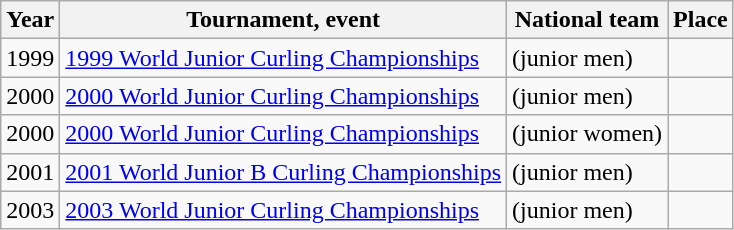<table class="wikitable">
<tr>
<th scope="col">Year</th>
<th scope="col">Tournament, event</th>
<th scope="col">National team</th>
<th scope="col">Place</th>
</tr>
<tr>
<td>1999</td>
<td><a href='#'>1999 World Junior Curling Championships</a></td>
<td> (junior men)</td>
<td></td>
</tr>
<tr>
<td>2000</td>
<td><a href='#'>2000 World Junior Curling Championships</a></td>
<td> (junior men)</td>
<td></td>
</tr>
<tr>
<td>2000</td>
<td><a href='#'>2000 World Junior Curling Championships</a></td>
<td> (junior women)</td>
<td></td>
</tr>
<tr>
<td>2001</td>
<td><a href='#'>2001 World Junior B Curling Championships</a></td>
<td> (junior men)</td>
<td></td>
</tr>
<tr>
<td>2003</td>
<td><a href='#'>2003 World Junior Curling Championships</a></td>
<td> (junior men)</td>
<td></td>
</tr>
</table>
